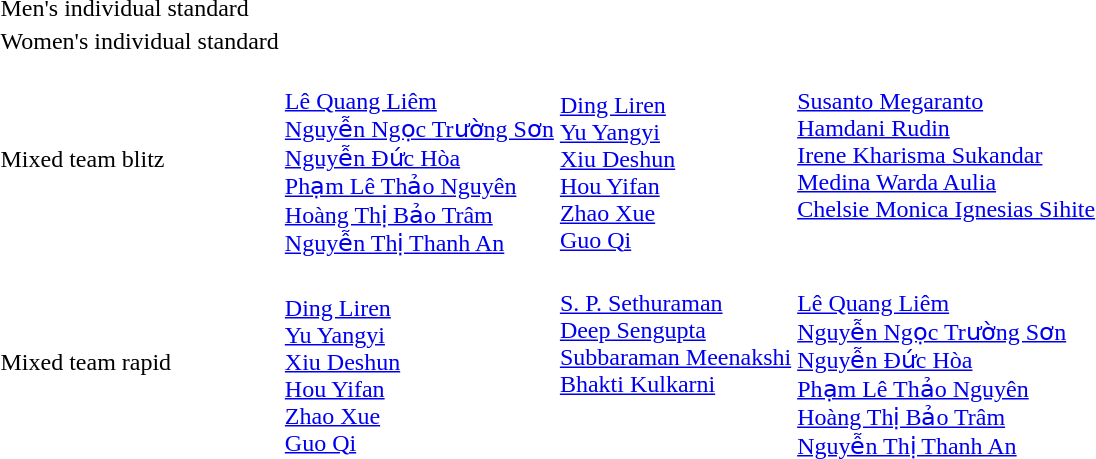<table>
<tr>
<td>Men's individual standard</td>
<td></td>
<td></td>
<td></td>
</tr>
<tr>
<td>Women's individual standard</td>
<td></td>
<td></td>
<td></td>
</tr>
<tr>
<td>Mixed team blitz</td>
<td><br><a href='#'>Lê Quang Liêm</a><br><a href='#'>Nguyễn Ngọc Trường Sơn</a><br><a href='#'>Nguyễn Đức Hòa</a><br><a href='#'>Phạm Lê Thảo Nguyên</a><br><a href='#'>Hoàng Thị Bảo Trâm</a><br><a href='#'>Nguyễn Thị Thanh An</a></td>
<td><br><a href='#'>Ding Liren</a><br><a href='#'>Yu Yangyi</a><br><a href='#'>Xiu Deshun</a><br><a href='#'>Hou Yifan</a><br><a href='#'>Zhao Xue</a><br><a href='#'>Guo Qi</a></td>
<td valign=top><br><a href='#'>Susanto Megaranto</a><br><a href='#'>Hamdani Rudin</a><br><a href='#'>Irene Kharisma Sukandar</a><br><a href='#'>Medina Warda Aulia</a><br><a href='#'>Chelsie Monica Ignesias Sihite</a></td>
</tr>
<tr>
<td>Mixed team rapid</td>
<td><br><a href='#'>Ding Liren</a><br><a href='#'>Yu Yangyi</a><br><a href='#'>Xiu Deshun</a><br><a href='#'>Hou Yifan</a><br><a href='#'>Zhao Xue</a><br><a href='#'>Guo Qi</a></td>
<td valign=top><br><a href='#'>S. P. Sethuraman</a><br><a href='#'>Deep Sengupta</a><br><a href='#'>Subbaraman Meenakshi</a><br><a href='#'>Bhakti Kulkarni</a></td>
<td><br><a href='#'>Lê Quang Liêm</a><br><a href='#'>Nguyễn Ngọc Trường Sơn</a><br><a href='#'>Nguyễn Đức Hòa</a><br><a href='#'>Phạm Lê Thảo Nguyên</a><br><a href='#'>Hoàng Thị Bảo Trâm</a><br><a href='#'>Nguyễn Thị Thanh An</a></td>
</tr>
</table>
